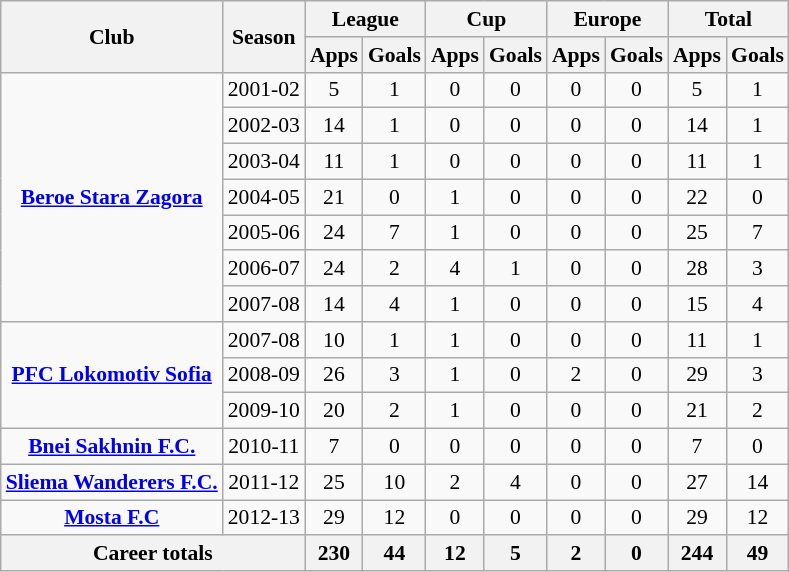<table class="wikitable" style="font-size:90%; text-align: center;">
<tr>
<th rowspan="2">Club</th>
<th rowspan="2">Season</th>
<th colspan="2">League</th>
<th colspan="2">Cup</th>
<th colspan="2">Europe</th>
<th colspan="2">Total</th>
</tr>
<tr>
<th>Apps</th>
<th>Goals</th>
<th>Apps</th>
<th>Goals</th>
<th>Apps</th>
<th>Goals</th>
<th>Apps</th>
<th>Goals</th>
</tr>
<tr>
<td rowspan="7" valign="center"><strong><a href='#'>Beroe Stara Zagora</a></strong></td>
<td>2001-02</td>
<td>5</td>
<td>1</td>
<td>0</td>
<td>0</td>
<td>0</td>
<td>0</td>
<td>5</td>
<td>1</td>
</tr>
<tr>
<td>2002-03</td>
<td>14</td>
<td>1</td>
<td>0</td>
<td>0</td>
<td>0</td>
<td>0</td>
<td>14</td>
<td>1</td>
</tr>
<tr>
<td>2003-04</td>
<td>11</td>
<td>1</td>
<td>0</td>
<td>0</td>
<td>0</td>
<td>0</td>
<td>11</td>
<td>1</td>
</tr>
<tr>
<td>2004-05</td>
<td>21</td>
<td>0</td>
<td>1</td>
<td>0</td>
<td>0</td>
<td>0</td>
<td>22</td>
<td>0</td>
</tr>
<tr>
<td>2005-06</td>
<td>24</td>
<td>7</td>
<td>1</td>
<td>0</td>
<td>0</td>
<td>0</td>
<td>25</td>
<td>7</td>
</tr>
<tr>
<td>2006-07</td>
<td>24</td>
<td>2</td>
<td>4</td>
<td>1</td>
<td>0</td>
<td>0</td>
<td>28</td>
<td>3</td>
</tr>
<tr>
<td>2007-08</td>
<td>14</td>
<td>4</td>
<td>1</td>
<td>0</td>
<td>0</td>
<td>0</td>
<td>15</td>
<td>4</td>
</tr>
<tr>
<td rowspan="3" valign="center"><strong><a href='#'>PFC Lokomotiv Sofia</a></strong></td>
<td>2007-08</td>
<td>10</td>
<td>1</td>
<td>1</td>
<td>0</td>
<td>0</td>
<td>0</td>
<td>11</td>
<td>1</td>
</tr>
<tr>
<td>2008-09</td>
<td>26</td>
<td>3</td>
<td>1</td>
<td>0</td>
<td>2</td>
<td>0</td>
<td>29</td>
<td>3</td>
</tr>
<tr>
<td>2009-10</td>
<td>20</td>
<td>2</td>
<td>1</td>
<td>0</td>
<td>0</td>
<td>0</td>
<td>21</td>
<td>2</td>
</tr>
<tr>
<td rowspan="1" valign="center"><strong><a href='#'>Bnei Sakhnin F.C.</a></strong></td>
<td>2010-11</td>
<td>7</td>
<td>0</td>
<td>0</td>
<td>0</td>
<td>0</td>
<td>0</td>
<td>7</td>
<td>0</td>
</tr>
<tr>
<td rowspan="1" valign="center"><strong><a href='#'>Sliema Wanderers F.C.</a></strong></td>
<td>2011-12</td>
<td>25</td>
<td>10</td>
<td>2</td>
<td>4</td>
<td>0</td>
<td>0</td>
<td>27</td>
<td>14</td>
</tr>
<tr>
<td rowspan="1" valign="center"><strong><a href='#'>Mosta F.C</a></strong></td>
<td>2012-13</td>
<td>29</td>
<td>12</td>
<td>0</td>
<td>0</td>
<td>0</td>
<td>0</td>
<td>29</td>
<td>12</td>
</tr>
<tr>
<th colspan="2">Career totals</th>
<th>230</th>
<th>44</th>
<th>12</th>
<th>5</th>
<th>2</th>
<th>0</th>
<th>244</th>
<th>49</th>
</tr>
</table>
